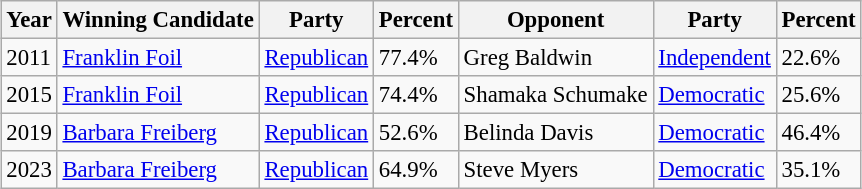<table class="wikitable" style="margin:0.5em auto; font-size:95%;">
<tr>
<th>Year</th>
<th>Winning Candidate</th>
<th>Party</th>
<th>Percent</th>
<th>Opponent</th>
<th>Party</th>
<th>Percent</th>
</tr>
<tr>
<td>2011</td>
<td><a href='#'>Franklin Foil</a></td>
<td><a href='#'>Republican</a></td>
<td>77.4%</td>
<td>Greg Baldwin</td>
<td><a href='#'>Independent</a></td>
<td>22.6%</td>
</tr>
<tr>
<td>2015</td>
<td><a href='#'>Franklin Foil</a></td>
<td><a href='#'>Republican</a></td>
<td>74.4%</td>
<td>Shamaka Schumake</td>
<td><a href='#'>Democratic</a></td>
<td>25.6%</td>
</tr>
<tr>
<td>2019</td>
<td><a href='#'>Barbara Freiberg</a></td>
<td><a href='#'>Republican</a></td>
<td>52.6%</td>
<td>Belinda Davis</td>
<td><a href='#'>Democratic</a></td>
<td>46.4%</td>
</tr>
<tr>
<td>2023</td>
<td><a href='#'>Barbara Freiberg</a></td>
<td><a href='#'>Republican</a></td>
<td>64.9%</td>
<td>Steve Myers</td>
<td><a href='#'>Democratic</a></td>
<td>35.1%</td>
</tr>
</table>
